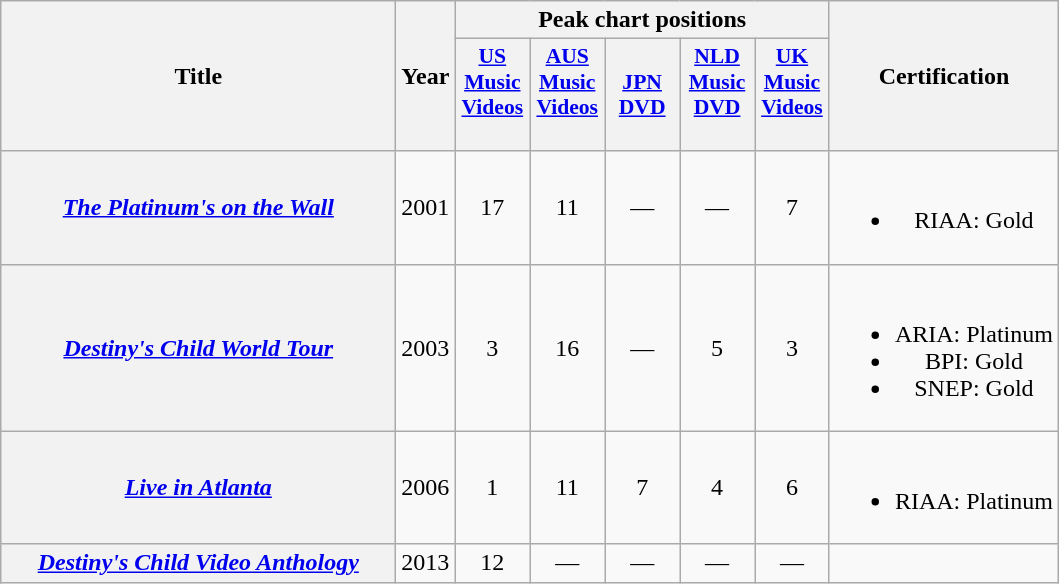<table class="wikitable plainrowheaders" style="text-align:center;">
<tr>
<th scope="col" rowspan="2" style="width:16em">Title</th>
<th rowspan="2">Year</th>
<th colspan="5">Peak chart positions</th>
<th rowspan="2">Certification</th>
</tr>
<tr>
<th style="width:3em;font-size:90%"><a href='#'>US<br>Music<br>Videos</a><br><br></th>
<th style="width:3em;font-size:90%"><a href='#'>AUS<br>Music<br>Videos</a><br><br></th>
<th style="width:3em;font-size:90%"><a href='#'>JPN<br>DVD</a><br></th>
<th style="width:3em;font-size:90%"><a href='#'>NLD<br>Music<br>DVD</a><br><br></th>
<th style="width:3em;font-size:90%"><a href='#'>UK<br>Music<br>Videos</a><br><br></th>
</tr>
<tr>
<th scope="row"><em><a href='#'>The Platinum's on the Wall</a></em></th>
<td>2001</td>
<td>17</td>
<td>11</td>
<td>—</td>
<td>—</td>
<td>7</td>
<td><br><ul><li>RIAA: Gold</li></ul></td>
</tr>
<tr>
<th scope="row"><em><a href='#'>Destiny's Child World Tour</a></em></th>
<td>2003</td>
<td>3</td>
<td>16</td>
<td>—</td>
<td>5</td>
<td>3</td>
<td><br><ul><li>ARIA: Platinum</li><li>BPI: Gold</li><li>SNEP: Gold</li></ul></td>
</tr>
<tr>
<th scope="row"><em><a href='#'>Live in Atlanta</a></em></th>
<td>2006</td>
<td>1</td>
<td>11</td>
<td>7</td>
<td>4</td>
<td>6</td>
<td><br><ul><li>RIAA: Platinum</li></ul></td>
</tr>
<tr>
<th scope="row"><em><a href='#'>Destiny's Child Video Anthology</a></em></th>
<td>2013</td>
<td>12</td>
<td>—</td>
<td>—</td>
<td>—</td>
<td>—</td>
<td></td>
</tr>
</table>
